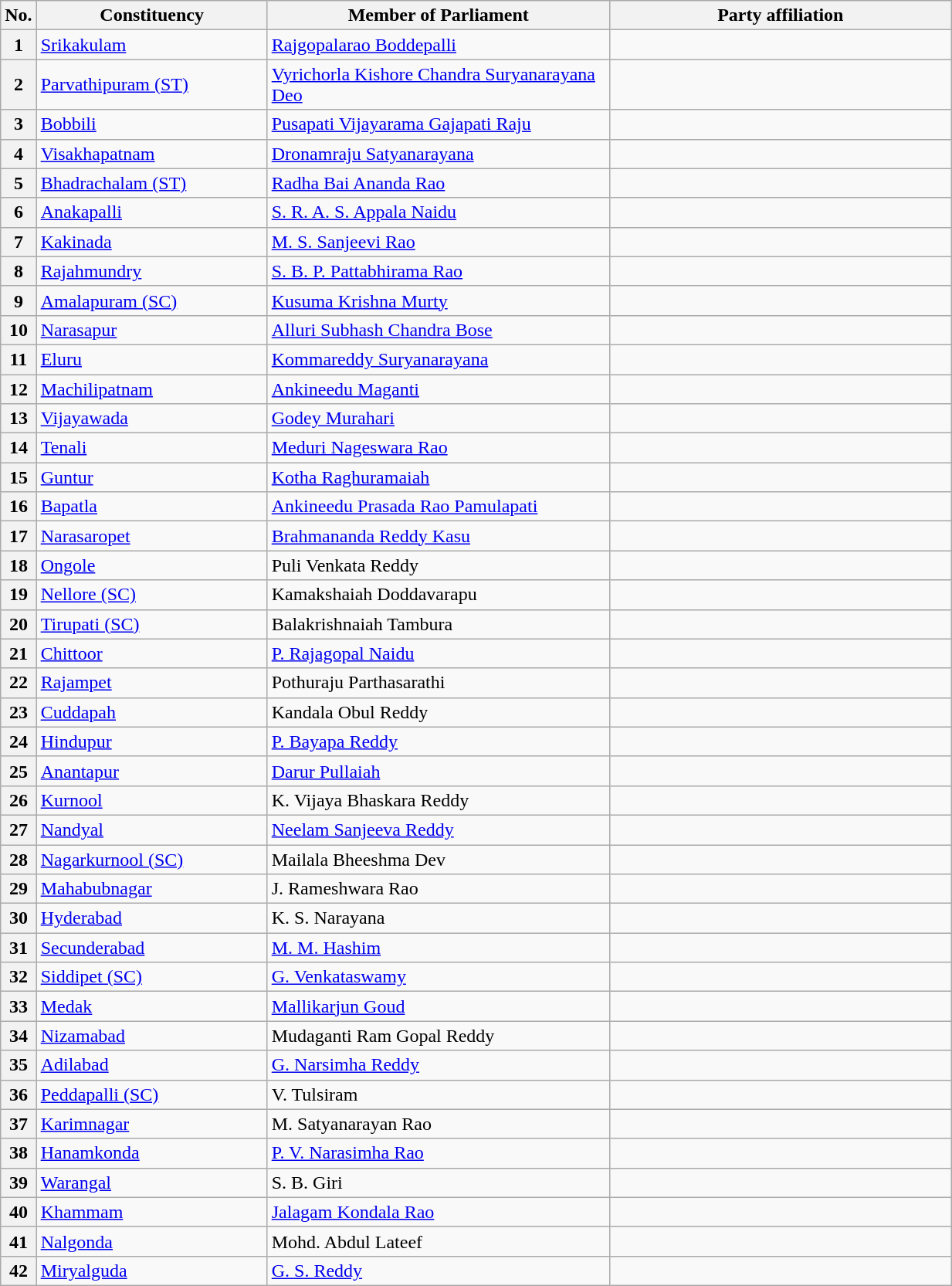<table class="wikitable sortable">
<tr style="text-align:center;">
<th>No.</th>
<th style="width:12em">Constituency</th>
<th style="width:18em">Member of Parliament</th>
<th colspan="2" style="width:18em">Party affiliation</th>
</tr>
<tr>
<th>1</th>
<td><a href='#'>Srikakulam</a></td>
<td><a href='#'>Rajgopalarao Boddepalli</a></td>
<td></td>
</tr>
<tr>
<th>2</th>
<td><a href='#'>Parvathipuram (ST)</a></td>
<td><a href='#'>Vyrichorla Kishore Chandra Suryanarayana Deo</a></td>
<td></td>
</tr>
<tr>
<th>3</th>
<td><a href='#'>Bobbili</a></td>
<td><a href='#'>Pusapati Vijayarama Gajapati Raju</a></td>
<td></td>
</tr>
<tr>
<th>4</th>
<td><a href='#'>Visakhapatnam</a></td>
<td><a href='#'>Dronamraju Satyanarayana</a></td>
<td></td>
</tr>
<tr>
<th>5</th>
<td><a href='#'>Bhadrachalam (ST)</a></td>
<td><a href='#'>Radha Bai Ananda Rao</a></td>
<td></td>
</tr>
<tr>
<th>6</th>
<td><a href='#'>Anakapalli</a></td>
<td><a href='#'>S. R. A. S. Appala Naidu</a></td>
<td></td>
</tr>
<tr>
<th>7</th>
<td><a href='#'>Kakinada</a></td>
<td><a href='#'>M. S. Sanjeevi Rao</a></td>
<td></td>
</tr>
<tr>
<th>8</th>
<td><a href='#'>Rajahmundry</a></td>
<td><a href='#'>S. B. P. Pattabhirama Rao</a></td>
<td></td>
</tr>
<tr>
<th>9</th>
<td><a href='#'>Amalapuram (SC)</a></td>
<td><a href='#'>Kusuma Krishna Murty</a></td>
<td></td>
</tr>
<tr>
<th>10</th>
<td><a href='#'>Narasapur</a></td>
<td><a href='#'>Alluri Subhash Chandra Bose</a></td>
<td></td>
</tr>
<tr>
<th>11</th>
<td><a href='#'>Eluru</a></td>
<td><a href='#'>Kommareddy Suryanarayana</a></td>
<td></td>
</tr>
<tr>
<th>12</th>
<td><a href='#'>Machilipatnam</a></td>
<td><a href='#'>Ankineedu Maganti</a></td>
<td></td>
</tr>
<tr>
<th>13</th>
<td><a href='#'>Vijayawada</a></td>
<td><a href='#'>Godey Murahari</a></td>
<td></td>
</tr>
<tr>
<th>14</th>
<td><a href='#'>Tenali</a></td>
<td><a href='#'>Meduri Nageswara Rao</a></td>
<td></td>
</tr>
<tr>
<th>15</th>
<td><a href='#'>Guntur</a></td>
<td><a href='#'>Kotha Raghuramaiah</a></td>
<td></td>
</tr>
<tr>
<th>16</th>
<td><a href='#'>Bapatla</a></td>
<td><a href='#'>Ankineedu Prasada Rao Pamulapati</a></td>
<td></td>
</tr>
<tr>
<th>17</th>
<td><a href='#'>Narasaropet</a></td>
<td><a href='#'>Brahmananda Reddy Kasu</a></td>
<td></td>
</tr>
<tr>
<th>18</th>
<td><a href='#'>Ongole</a></td>
<td>Puli Venkata Reddy</td>
<td></td>
</tr>
<tr>
<th>19</th>
<td><a href='#'>Nellore (SC)</a></td>
<td>Kamakshaiah Doddavarapu</td>
<td></td>
</tr>
<tr>
<th>20</th>
<td><a href='#'>Tirupati (SC)</a></td>
<td>Balakrishnaiah Tambura</td>
<td></td>
</tr>
<tr>
<th>21</th>
<td><a href='#'>Chittoor</a></td>
<td><a href='#'>P. Rajagopal Naidu</a></td>
<td></td>
</tr>
<tr>
<th>22</th>
<td><a href='#'>Rajampet</a></td>
<td>Pothuraju Parthasarathi</td>
<td></td>
</tr>
<tr>
<th>23</th>
<td><a href='#'>Cuddapah</a></td>
<td>Kandala Obul Reddy</td>
<td></td>
</tr>
<tr>
<th>24</th>
<td><a href='#'>Hindupur</a></td>
<td><a href='#'>P. Bayapa Reddy</a></td>
<td></td>
</tr>
<tr>
<th>25</th>
<td><a href='#'>Anantapur</a></td>
<td><a href='#'>Darur Pullaiah</a></td>
<td></td>
</tr>
<tr>
<th>26</th>
<td><a href='#'>Kurnool</a></td>
<td>K. Vijaya Bhaskara Reddy</td>
<td></td>
</tr>
<tr>
<th>27</th>
<td><a href='#'>Nandyal</a></td>
<td><a href='#'>Neelam Sanjeeva Reddy</a></td>
<td></td>
</tr>
<tr>
<th>28</th>
<td><a href='#'>Nagarkurnool (SC)</a></td>
<td>Mailala Bheeshma Dev</td>
<td></td>
</tr>
<tr>
<th>29</th>
<td><a href='#'>Mahabubnagar</a></td>
<td>J. Rameshwara Rao</td>
<td></td>
</tr>
<tr>
<th>30</th>
<td><a href='#'>Hyderabad</a></td>
<td>K. S. Narayana</td>
<td></td>
</tr>
<tr>
<th>31</th>
<td><a href='#'>Secunderabad</a></td>
<td><a href='#'>M. M. Hashim</a></td>
<td></td>
</tr>
<tr>
<th>32</th>
<td><a href='#'>Siddipet (SC)</a></td>
<td><a href='#'>G. Venkataswamy</a></td>
<td></td>
</tr>
<tr>
<th>33</th>
<td><a href='#'>Medak</a></td>
<td><a href='#'>Mallikarjun Goud</a></td>
<td></td>
</tr>
<tr>
<th>34</th>
<td><a href='#'>Nizamabad</a></td>
<td>Mudaganti Ram Gopal Reddy</td>
<td></td>
</tr>
<tr>
<th>35</th>
<td><a href='#'>Adilabad</a></td>
<td><a href='#'>G. Narsimha Reddy</a></td>
<td></td>
</tr>
<tr>
<th>36</th>
<td><a href='#'>Peddapalli (SC)</a></td>
<td>V. Tulsiram</td>
<td></td>
</tr>
<tr>
<th>37</th>
<td><a href='#'>Karimnagar</a></td>
<td>M. Satyanarayan Rao</td>
<td></td>
</tr>
<tr>
<th>38</th>
<td><a href='#'>Hanamkonda</a></td>
<td><a href='#'>P. V. Narasimha Rao</a></td>
<td></td>
</tr>
<tr>
<th>39</th>
<td><a href='#'>Warangal</a></td>
<td>S. B. Giri</td>
<td></td>
</tr>
<tr>
<th>40</th>
<td><a href='#'>Khammam</a></td>
<td><a href='#'>Jalagam Kondala Rao</a></td>
<td></td>
</tr>
<tr>
<th>41</th>
<td><a href='#'>Nalgonda</a></td>
<td>Mohd. Abdul Lateef</td>
<td></td>
</tr>
<tr>
<th>42</th>
<td><a href='#'>Miryalguda</a></td>
<td><a href='#'>G. S. Reddy</a></td>
<td></td>
</tr>
</table>
